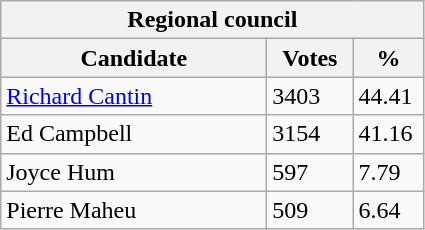<table class="wikitable">
<tr>
<th colspan="3">Regional council</th>
</tr>
<tr>
<th style="width: 170px">Candidate</th>
<th style="width: 50px">Votes</th>
<th style="width: 40px">%</th>
</tr>
<tr>
<td><a href='#'>Richard Cantin</a></td>
<td>3403</td>
<td>44.41</td>
</tr>
<tr>
<td>Ed Campbell</td>
<td>3154</td>
<td>41.16</td>
</tr>
<tr>
<td>Joyce Hum</td>
<td>597</td>
<td>7.79</td>
</tr>
<tr>
<td>Pierre Maheu</td>
<td>509</td>
<td>6.64</td>
</tr>
</table>
